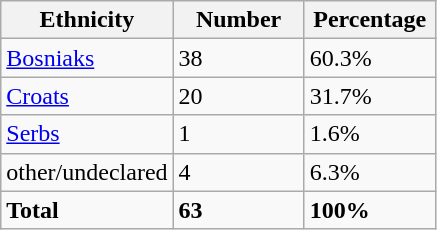<table class="wikitable">
<tr>
<th width="100px">Ethnicity</th>
<th width="80px">Number</th>
<th width="80px">Percentage</th>
</tr>
<tr>
<td><a href='#'>Bosniaks</a></td>
<td>38</td>
<td>60.3%</td>
</tr>
<tr>
<td><a href='#'>Croats</a></td>
<td>20</td>
<td>31.7%</td>
</tr>
<tr>
<td><a href='#'>Serbs</a></td>
<td>1</td>
<td>1.6%</td>
</tr>
<tr>
<td>other/undeclared</td>
<td>4</td>
<td>6.3%</td>
</tr>
<tr>
<td><strong>Total</strong></td>
<td><strong>63</strong></td>
<td><strong>100%</strong></td>
</tr>
</table>
